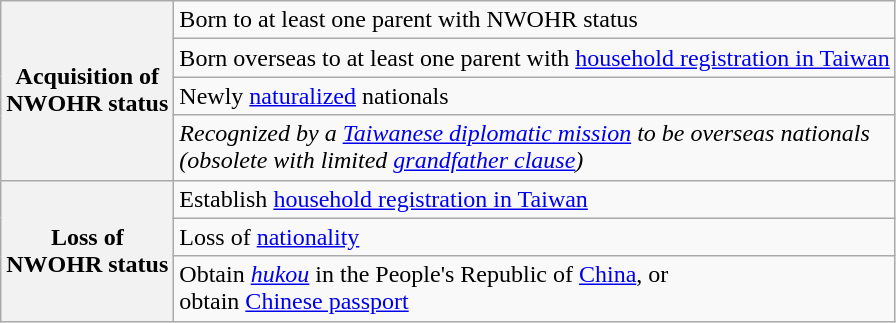<table class=wikitable>
<tr>
<th rowspan=4>Acquisition of<br>NWOHR status</th>
<td>Born to at least one parent with NWOHR status</td>
</tr>
<tr>
<td>Born overseas to at least one parent with <a href='#'>household registration in Taiwan</a></td>
</tr>
<tr>
<td>Newly <a href='#'>naturalized</a> nationals</td>
</tr>
<tr>
<td><em>Recognized by a <a href='#'>Taiwanese diplomatic mission</a> to be overseas nationals<br>(obsolete with limited <a href='#'>grandfather clause</a>)</em></td>
</tr>
<tr>
<th rowspan=3>Loss of<br>NWOHR status</th>
<td>Establish <a href='#'>household registration in Taiwan</a></td>
</tr>
<tr>
<td>Loss of <a href='#'>nationality</a></td>
</tr>
<tr>
<td>Obtain <em><a href='#'>hukou</a></em> in the People's Republic of <a href='#'>China</a>, or<br>obtain <a href='#'>Chinese passport</a></td>
</tr>
</table>
